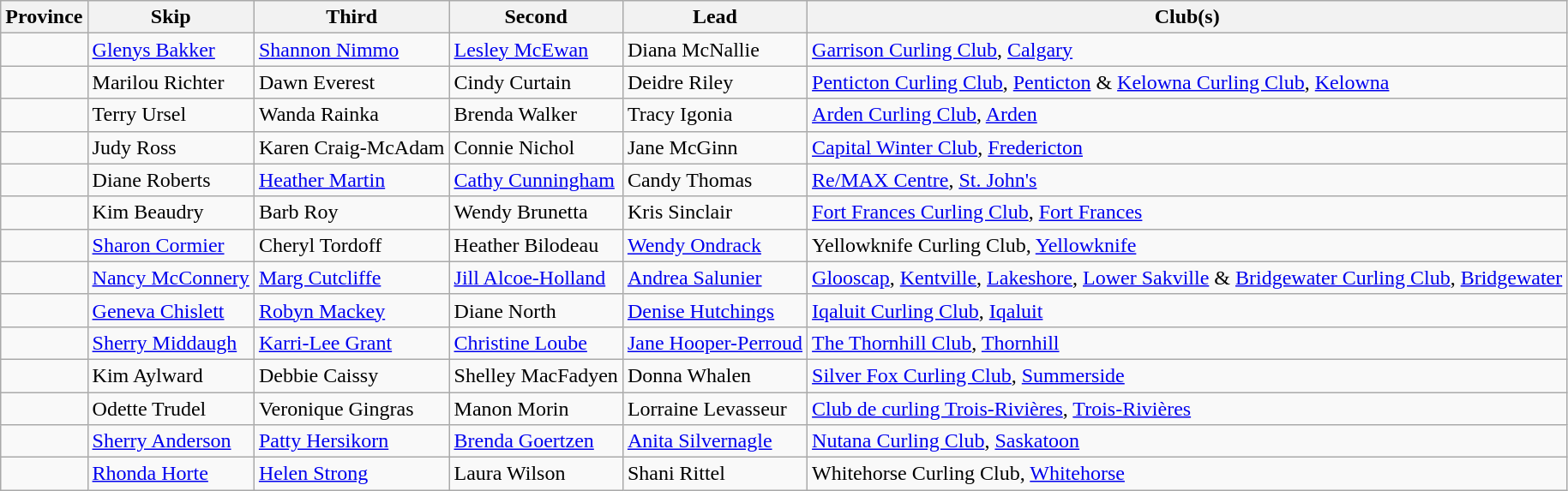<table class="wikitable">
<tr>
<th>Province</th>
<th>Skip</th>
<th>Third</th>
<th>Second</th>
<th>Lead</th>
<th>Club(s)</th>
</tr>
<tr>
<td></td>
<td><a href='#'>Glenys Bakker</a></td>
<td><a href='#'>Shannon Nimmo</a></td>
<td><a href='#'>Lesley McEwan</a></td>
<td>Diana McNallie</td>
<td><a href='#'>Garrison Curling Club</a>, <a href='#'>Calgary</a></td>
</tr>
<tr>
<td></td>
<td>Marilou Richter</td>
<td>Dawn Everest</td>
<td>Cindy Curtain</td>
<td>Deidre Riley</td>
<td><a href='#'>Penticton Curling Club</a>, <a href='#'>Penticton</a> & <a href='#'>Kelowna Curling Club</a>, <a href='#'>Kelowna</a></td>
</tr>
<tr>
<td></td>
<td>Terry Ursel</td>
<td>Wanda Rainka</td>
<td>Brenda Walker</td>
<td>Tracy Igonia</td>
<td><a href='#'>Arden Curling Club</a>, <a href='#'>Arden</a></td>
</tr>
<tr>
<td></td>
<td>Judy Ross</td>
<td>Karen Craig-McAdam</td>
<td>Connie Nichol</td>
<td>Jane McGinn</td>
<td><a href='#'>Capital Winter Club</a>, <a href='#'>Fredericton</a></td>
</tr>
<tr>
<td></td>
<td>Diane Roberts</td>
<td><a href='#'>Heather Martin</a></td>
<td><a href='#'>Cathy Cunningham</a></td>
<td>Candy Thomas</td>
<td><a href='#'>Re/MAX Centre</a>, <a href='#'>St. John's</a></td>
</tr>
<tr>
<td></td>
<td>Kim Beaudry</td>
<td>Barb Roy</td>
<td>Wendy Brunetta</td>
<td>Kris Sinclair</td>
<td><a href='#'>Fort Frances Curling Club</a>, <a href='#'>Fort Frances</a></td>
</tr>
<tr>
<td></td>
<td><a href='#'>Sharon Cormier</a></td>
<td>Cheryl Tordoff</td>
<td>Heather Bilodeau</td>
<td><a href='#'>Wendy Ondrack</a></td>
<td>Yellowknife Curling Club, <a href='#'>Yellowknife</a></td>
</tr>
<tr>
<td></td>
<td><a href='#'>Nancy McConnery</a></td>
<td><a href='#'>Marg Cutcliffe</a></td>
<td><a href='#'>Jill Alcoe-Holland</a></td>
<td><a href='#'>Andrea Salunier</a></td>
<td><a href='#'>Glooscap</a>, <a href='#'>Kentville</a>, <a href='#'>Lakeshore</a>, <a href='#'>Lower Sakville</a> & <a href='#'>Bridgewater Curling Club</a>, <a href='#'>Bridgewater</a></td>
</tr>
<tr>
<td></td>
<td><a href='#'>Geneva Chislett</a></td>
<td><a href='#'>Robyn Mackey</a></td>
<td>Diane North</td>
<td><a href='#'>Denise Hutchings</a></td>
<td><a href='#'>Iqaluit Curling Club</a>, <a href='#'>Iqaluit</a></td>
</tr>
<tr>
<td></td>
<td><a href='#'>Sherry Middaugh</a></td>
<td><a href='#'>Karri-Lee Grant</a></td>
<td><a href='#'>Christine Loube</a></td>
<td><a href='#'>Jane Hooper-Perroud</a></td>
<td><a href='#'>The Thornhill Club</a>, <a href='#'>Thornhill</a></td>
</tr>
<tr>
<td></td>
<td>Kim Aylward</td>
<td>Debbie Caissy</td>
<td>Shelley MacFadyen</td>
<td>Donna Whalen</td>
<td><a href='#'>Silver Fox Curling Club</a>, <a href='#'>Summerside</a></td>
</tr>
<tr>
<td></td>
<td>Odette Trudel</td>
<td>Veronique Gingras</td>
<td>Manon Morin</td>
<td>Lorraine Levasseur</td>
<td><a href='#'>Club de curling Trois-Rivières</a>, <a href='#'>Trois-Rivières</a></td>
</tr>
<tr>
<td></td>
<td><a href='#'>Sherry Anderson</a></td>
<td><a href='#'>Patty Hersikorn</a></td>
<td><a href='#'>Brenda Goertzen</a></td>
<td><a href='#'>Anita Silvernagle</a></td>
<td><a href='#'>Nutana Curling Club</a>, <a href='#'>Saskatoon</a></td>
</tr>
<tr>
<td></td>
<td><a href='#'>Rhonda Horte</a></td>
<td><a href='#'>Helen Strong</a></td>
<td>Laura Wilson</td>
<td>Shani Rittel</td>
<td>Whitehorse Curling Club, <a href='#'>Whitehorse</a></td>
</tr>
</table>
